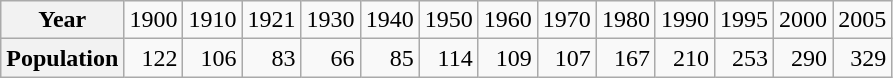<table class="wikitable" style="text-align:right;">
<tr>
<th>Year</th>
<td>1900</td>
<td>1910</td>
<td>1921</td>
<td>1930</td>
<td>1940</td>
<td>1950</td>
<td>1960</td>
<td>1970</td>
<td>1980</td>
<td>1990</td>
<td>1995</td>
<td>2000</td>
<td>2005</td>
</tr>
<tr>
<th>Population</th>
<td>122</td>
<td>106</td>
<td>83</td>
<td>66</td>
<td>85</td>
<td>114</td>
<td>109</td>
<td>107</td>
<td>167</td>
<td>210</td>
<td>253</td>
<td>290</td>
<td>329</td>
</tr>
</table>
